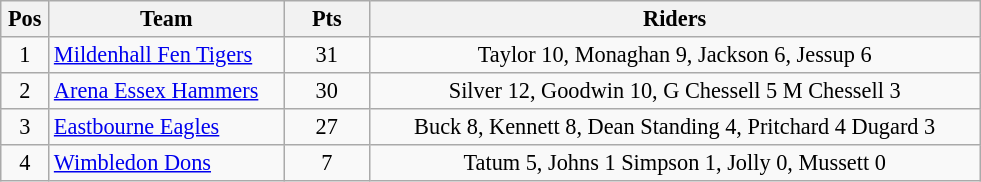<table class=wikitable style="font-size:93%;">
<tr>
<th width=25px>Pos</th>
<th width=150px>Team</th>
<th width=50px>Pts</th>
<th width=400px>Riders</th>
</tr>
<tr align=center>
<td>1</td>
<td align=left><a href='#'>Mildenhall Fen Tigers</a></td>
<td>31</td>
<td>Taylor 10, Monaghan 9, Jackson 6, Jessup 6</td>
</tr>
<tr align=center>
<td>2</td>
<td align=left><a href='#'>Arena Essex Hammers</a></td>
<td>30</td>
<td>Silver 12, Goodwin 10, G Chessell 5 M Chessell 3</td>
</tr>
<tr align=center>
<td>3</td>
<td align=left><a href='#'>Eastbourne Eagles</a></td>
<td>27</td>
<td>Buck 8, Kennett 8, Dean Standing 4, Pritchard 4 Dugard 3</td>
</tr>
<tr align=center>
<td>4</td>
<td align=left><a href='#'>Wimbledon Dons</a></td>
<td>7</td>
<td>Tatum 5, Johns 1 Simpson 1, Jolly 0, Mussett 0</td>
</tr>
</table>
